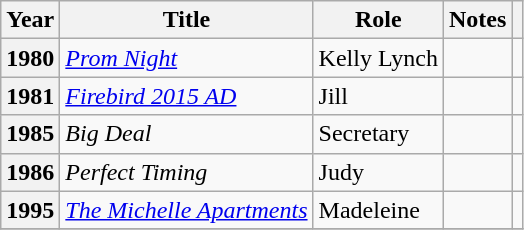<table class="wikitable plainrowheaders sortable" style="margin-right: 0;">
<tr>
<th scope="col">Year</th>
<th scope="col">Title</th>
<th scope="col">Role</th>
<th scope="col" class="unsortable">Notes</th>
<th scope="col" class="unsortable"></th>
</tr>
<tr>
<th scope="row">1980</th>
<td><em><a href='#'>Prom Night</a></em></td>
<td>Kelly Lynch</td>
<td></td>
<td style="text-align:center;"></td>
</tr>
<tr>
<th scope="row">1981</th>
<td><em><a href='#'>Firebird 2015 AD</a></em></td>
<td>Jill</td>
<td></td>
<td style="text-align:center;"></td>
</tr>
<tr>
<th scope="row">1985</th>
<td><em>Big Deal</em></td>
<td>Secretary</td>
<td></td>
<td style="text-align:center;"></td>
</tr>
<tr>
<th scope="row">1986</th>
<td><em>Perfect Timing</em></td>
<td>Judy</td>
<td></td>
<td style="text-align:center;"></td>
</tr>
<tr>
<th scope="row">1995</th>
<td data-sort-value="Michelle Apartments, The"><em><a href='#'>The Michelle Apartments</a></em></td>
<td>Madeleine</td>
<td></td>
<td style="text-align:center;"></td>
</tr>
<tr>
</tr>
</table>
